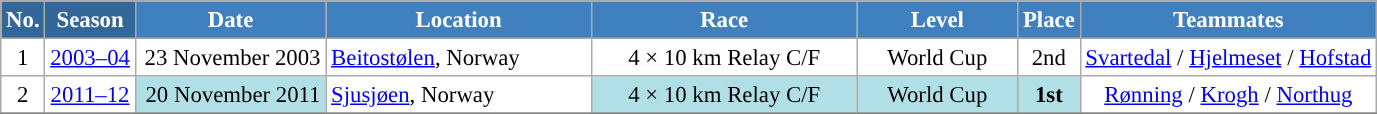<table class="wikitable sortable" style="font-size:95%; text-align:center; border:grey solid 1px; border-collapse:collapse; background:#ffffff;">
<tr style="background:#efefef;">
<th style="background-color:#369; color:white;">No.</th>
<th style="background-color:#369; color:white;">Season</th>
<th style="background-color:#4180be; color:white; width:120px;">Date</th>
<th style="background-color:#4180be; color:white; width:170px;">Location</th>
<th style="background-color:#4180be; color:white; width:170px;">Race</th>
<th style="background-color:#4180be; color:white; width:100px;">Level</th>
<th style="background-color:#4180be; color:white;">Place</th>
<th style="background-color:#4180be; color:white;">Teammates</th>
</tr>
<tr>
<td align=center>1</td>
<td rowspan=1 align=center><a href='#'>2003–04</a></td>
<td align=right>23 November 2003</td>
<td align=left> <a href='#'>Beitostølen</a>, Norway</td>
<td>4 × 10 km Relay C/F</td>
<td>World Cup</td>
<td>2nd</td>
<td><a href='#'>Svartedal</a> / <a href='#'>Hjelmeset</a> / <a href='#'>Hofstad</a></td>
</tr>
<tr>
<td align=center>2</td>
<td rowspan=1 align=center><a href='#'>2011–12</a></td>
<td bgcolor="#BOEOE6" align=right>20 November 2011</td>
<td align=left> <a href='#'>Sjusjøen</a>, Norway</td>
<td bgcolor="#BOEOE6">4 × 10 km Relay C/F</td>
<td bgcolor="#BOEOE6">World Cup</td>
<td bgcolor="#BOEOE6"><strong>1st</strong></td>
<td><a href='#'>Rønning</a> / <a href='#'>Krogh</a> / <a href='#'>Northug</a></td>
</tr>
<tr>
</tr>
</table>
